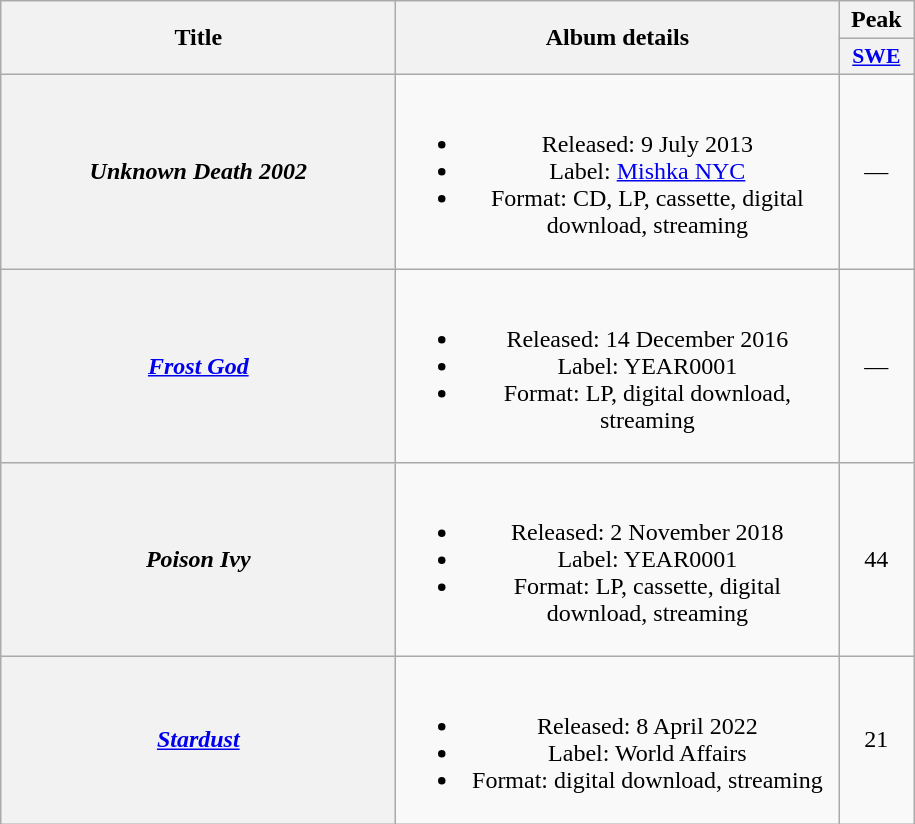<table class="wikitable plainrowheaders" style="text-align:center;">
<tr>
<th scope="col" rowspan="2" style="width:16em;">Title</th>
<th scope="col" rowspan="2" style="width:18em;">Album details</th>
<th scope="col">Peak</th>
</tr>
<tr>
<th scope="col" style="width:3em;font-size:90%;"><a href='#'>SWE</a><br></th>
</tr>
<tr>
<th scope="row"><em>Unknown Death 2002</em><br></th>
<td><br><ul><li>Released: 9 July 2013</li><li>Label: <a href='#'>Mishka NYC</a></li><li>Format: CD, LP, cassette, digital download, streaming</li></ul></td>
<td>—</td>
</tr>
<tr>
<th scope="row"><em><a href='#'>Frost God</a></em><br></th>
<td><br><ul><li>Released: 14 December 2016</li><li>Label: YEAR0001</li><li>Format: LP, digital download, streaming</li></ul></td>
<td>—</td>
</tr>
<tr>
<th scope="row"><em>Poison Ivy</em><br></th>
<td><br><ul><li>Released: 2 November 2018</li><li>Label: YEAR0001</li><li>Format: LP, cassette, digital download, streaming</li></ul></td>
<td>44</td>
</tr>
<tr>
<th scope="row"><em><a href='#'>Stardust</a></em><br></th>
<td><br><ul><li>Released: 8 April 2022</li><li>Label: World Affairs</li><li>Format: digital download, streaming</li></ul></td>
<td>21<br></td>
</tr>
</table>
